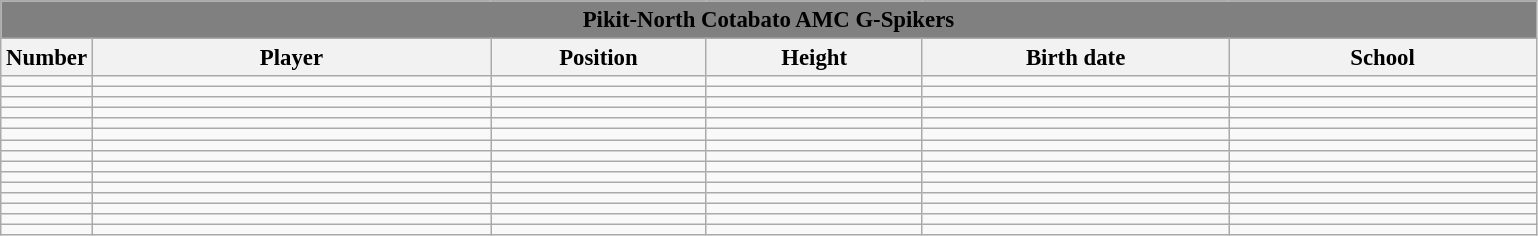<table class="wikitable sortable" style="font-size:95%; text-align:left;">
<tr>
<th colspan="7" style= "background:gray; color:black; text-align: center"><strong>Pikit-North Cotabato AMC G-Spikers</strong></th>
</tr>
<tr style="background:#FFFFFF;">
<th style= "align=center; width:1em;">Number</th>
<th style= "align=center;width:17em;">Player</th>
<th style= "align=center; width:9em;">Position</th>
<th style= "align=center; width:9em;">Height</th>
<th style= "align=center; width:13em;">Birth date</th>
<th style= "align=center; width:13em;">School</th>
</tr>
<tr align=center>
<td></td>
<td align=left></td>
<td></td>
<td></td>
<td></td>
<td></td>
</tr>
<tr align=center>
<td></td>
<td align=left></td>
<td></td>
<td></td>
<td></td>
<td></td>
</tr>
<tr align=center>
<td></td>
<td align=left></td>
<td></td>
<td></td>
<td></td>
<td></td>
</tr>
<tr align=center>
<td></td>
<td align=left></td>
<td></td>
<td></td>
<td></td>
<td></td>
</tr>
<tr align=center>
<td></td>
<td align=left></td>
<td></td>
<td></td>
<td></td>
<td></td>
</tr>
<tr align=center>
<td></td>
<td align=left></td>
<td></td>
<td></td>
<td></td>
<td></td>
</tr>
<tr align=center>
<td></td>
<td align=left></td>
<td></td>
<td></td>
<td></td>
<td></td>
</tr>
<tr align=center>
<td></td>
<td align=left></td>
<td></td>
<td></td>
<td></td>
<td></td>
</tr>
<tr align=center>
<td></td>
<td align=left></td>
<td></td>
<td></td>
<td></td>
<td></td>
</tr>
<tr align=center>
<td></td>
<td align=left></td>
<td></td>
<td></td>
<td></td>
<td></td>
</tr>
<tr align=center>
<td></td>
<td align=left></td>
<td></td>
<td></td>
<td></td>
<td></td>
</tr>
<tr align=center>
<td></td>
<td align=left></td>
<td></td>
<td></td>
<td></td>
<td></td>
</tr>
<tr align=center>
<td></td>
<td align=left></td>
<td></td>
<td></td>
<td></td>
<td></td>
</tr>
<tr align=center>
<td></td>
<td align=left></td>
<td></td>
<td></td>
<td></td>
<td></td>
</tr>
<tr align=center>
<td></td>
<td align=left></td>
<td></td>
<td></td>
<td></td>
<td></td>
</tr>
</table>
